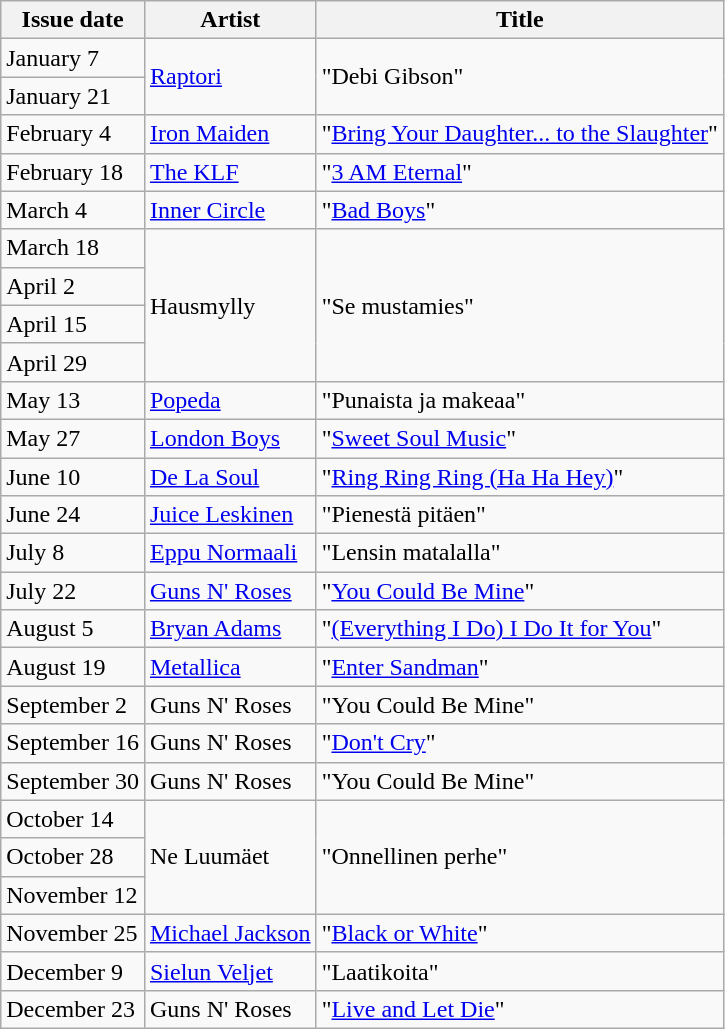<table class="wikitable" style="margin: 0 0 0 0;">
<tr>
<th>Issue date</th>
<th>Artist</th>
<th>Title</th>
</tr>
<tr>
<td>January 7</td>
<td rowspan=2><a href='#'>Raptori</a></td>
<td rowspan=2>"Debi Gibson"</td>
</tr>
<tr>
<td>January 21</td>
</tr>
<tr>
<td>February 4</td>
<td><a href='#'>Iron Maiden</a></td>
<td>"<a href='#'>Bring Your Daughter... to the Slaughter</a>"</td>
</tr>
<tr>
<td>February 18</td>
<td><a href='#'>The KLF</a></td>
<td>"<a href='#'>3 AM Eternal</a>"</td>
</tr>
<tr>
<td>March 4</td>
<td><a href='#'>Inner Circle</a></td>
<td>"<a href='#'>Bad Boys</a>"</td>
</tr>
<tr>
<td>March 18</td>
<td rowspan=4>Hausmylly</td>
<td rowspan=4>"Se mustamies"</td>
</tr>
<tr>
<td>April 2</td>
</tr>
<tr>
<td>April 15</td>
</tr>
<tr>
<td>April 29</td>
</tr>
<tr>
<td>May 13</td>
<td><a href='#'>Popeda</a></td>
<td>"Punaista ja makeaa"</td>
</tr>
<tr>
<td>May 27</td>
<td><a href='#'>London Boys</a></td>
<td>"<a href='#'>Sweet Soul Music</a>"</td>
</tr>
<tr>
<td>June 10</td>
<td><a href='#'>De La Soul</a></td>
<td>"<a href='#'>Ring Ring Ring (Ha Ha Hey)</a>"</td>
</tr>
<tr>
<td>June 24</td>
<td><a href='#'>Juice Leskinen</a></td>
<td>"Pienestä pitäen"</td>
</tr>
<tr>
<td>July 8</td>
<td><a href='#'>Eppu Normaali</a></td>
<td>"Lensin matalalla"</td>
</tr>
<tr>
<td>July 22</td>
<td><a href='#'>Guns N' Roses</a></td>
<td>"<a href='#'>You Could Be Mine</a>"</td>
</tr>
<tr>
<td>August 5</td>
<td><a href='#'>Bryan Adams</a></td>
<td>"<a href='#'>(Everything I Do) I Do It for You</a>"</td>
</tr>
<tr>
<td>August 19</td>
<td><a href='#'>Metallica</a></td>
<td>"<a href='#'>Enter Sandman</a>"</td>
</tr>
<tr>
<td>September 2</td>
<td>Guns N' Roses</td>
<td>"You Could Be Mine"</td>
</tr>
<tr>
<td>September 16</td>
<td>Guns N' Roses</td>
<td>"<a href='#'>Don't Cry</a>"</td>
</tr>
<tr>
<td>September 30</td>
<td>Guns N' Roses</td>
<td>"You Could Be Mine"</td>
</tr>
<tr>
<td>October 14</td>
<td rowspan=3>Ne Luumäet</td>
<td rowspan=3>"Onnellinen perhe"</td>
</tr>
<tr>
<td>October 28</td>
</tr>
<tr>
<td>November 12</td>
</tr>
<tr>
<td>November 25</td>
<td><a href='#'>Michael Jackson</a></td>
<td>"<a href='#'>Black or White</a>"</td>
</tr>
<tr>
<td>December 9</td>
<td><a href='#'>Sielun Veljet</a></td>
<td>"Laatikoita"</td>
</tr>
<tr>
<td>December 23</td>
<td>Guns N' Roses</td>
<td>"<a href='#'>Live and Let Die</a>"</td>
</tr>
</table>
